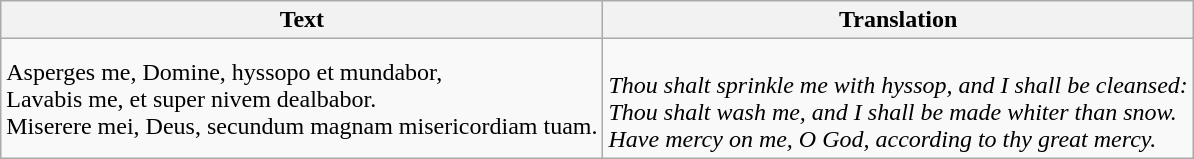<table class="wikitable">
<tr>
<th>Text</th>
<th>Translation</th>
</tr>
<tr>
<td>Asperges me, Domine, hyssopo et mundabor,<br>Lavabis me, et super nivem dealbabor.<br>Miserere mei, Deus, secundum magnam misericordiam tuam.</td>
<td><br><em>Thou shalt sprinkle me with hyssop, and I shall be cleansed:<br>Thou shalt wash me, and I shall be made whiter than snow.<br>Have mercy on me, O God, according to thy great mercy.</em></td>
</tr>
</table>
